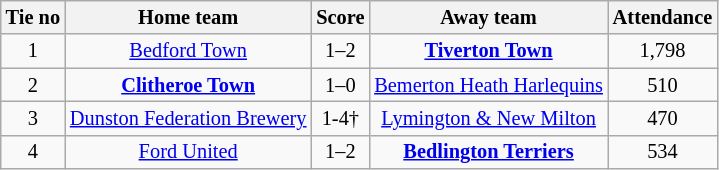<table class="wikitable" style="text-align: center; font-size:85%">
<tr>
<th>Tie no</th>
<th>Home team</th>
<th>Score</th>
<th>Away team</th>
<th>Attendance</th>
</tr>
<tr>
<td>1</td>
<td><a href='#'>Bedford Town</a></td>
<td>1–2</td>
<td><strong><a href='#'>Tiverton Town</a></strong></td>
<td>1,798</td>
</tr>
<tr>
<td>2</td>
<td><strong><a href='#'>Clitheroe Town</a></strong></td>
<td>1–0</td>
<td><a href='#'>Bemerton Heath Harlequins</a></td>
<td>510</td>
</tr>
<tr>
<td>3</td>
<td><a href='#'>Dunston Federation Brewery</a></td>
<td>1-4†</td>
<td><a href='#'>Lymington & New Milton</a></td>
<td>470</td>
</tr>
<tr>
<td>4</td>
<td><a href='#'>Ford United</a></td>
<td>1–2</td>
<td><strong><a href='#'>Bedlington Terriers</a></strong></td>
<td>534</td>
</tr>
</table>
